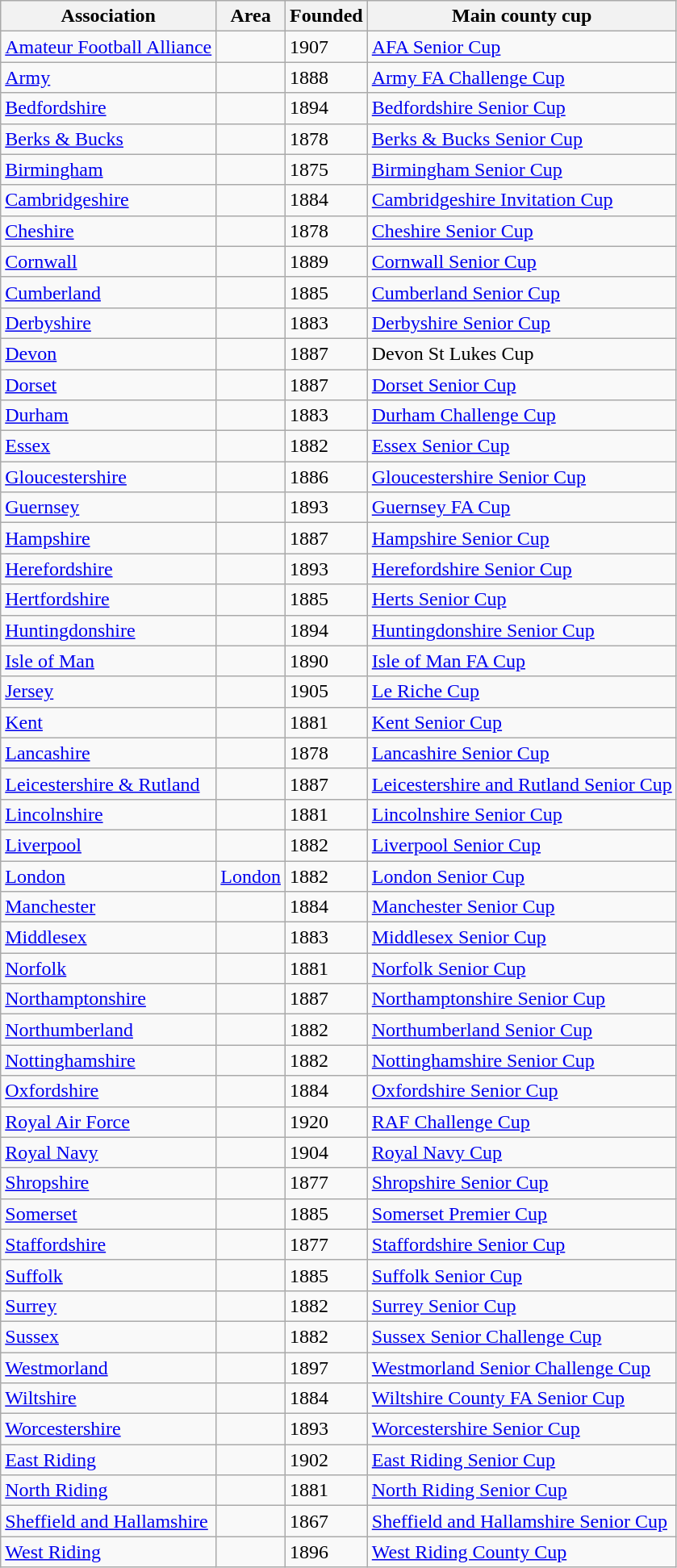<table class="sortable wikitable" style="border-collapse: collapse;">
<tr>
<th>Association</th>
<th>Area</th>
<th>Founded</th>
<th>Main county cup</th>
</tr>
<tr>
<td><a href='#'>Amateur Football Alliance</a></td>
<td></td>
<td>1907</td>
<td><a href='#'>AFA Senior Cup</a></td>
</tr>
<tr>
<td><a href='#'>Army</a></td>
<td></td>
<td>1888</td>
<td><a href='#'>Army FA Challenge Cup</a></td>
</tr>
<tr>
<td><a href='#'>Bedfordshire</a></td>
<td></td>
<td>1894</td>
<td><a href='#'>Bedfordshire Senior Cup</a></td>
</tr>
<tr>
<td><a href='#'>Berks & Bucks</a></td>
<td><br></td>
<td>1878</td>
<td><a href='#'>Berks & Bucks Senior Cup</a></td>
</tr>
<tr>
<td><a href='#'>Birmingham</a></td>
<td><br></td>
<td>1875</td>
<td><a href='#'>Birmingham Senior Cup</a></td>
</tr>
<tr>
<td><a href='#'>Cambridgeshire</a></td>
<td></td>
<td>1884</td>
<td><a href='#'>Cambridgeshire Invitation Cup</a></td>
</tr>
<tr>
<td><a href='#'>Cheshire</a></td>
<td></td>
<td>1878</td>
<td><a href='#'>Cheshire Senior Cup</a></td>
</tr>
<tr>
<td><a href='#'>Cornwall</a></td>
<td></td>
<td>1889</td>
<td><a href='#'>Cornwall Senior Cup</a></td>
</tr>
<tr>
<td><a href='#'>Cumberland</a></td>
<td></td>
<td>1885</td>
<td><a href='#'>Cumberland Senior Cup</a></td>
</tr>
<tr>
<td><a href='#'>Derbyshire</a></td>
<td></td>
<td>1883</td>
<td><a href='#'>Derbyshire Senior Cup</a></td>
</tr>
<tr>
<td><a href='#'>Devon</a></td>
<td></td>
<td>1887</td>
<td>Devon St Lukes Cup</td>
</tr>
<tr>
<td><a href='#'>Dorset</a></td>
<td></td>
<td>1887</td>
<td><a href='#'>Dorset Senior Cup</a></td>
</tr>
<tr>
<td><a href='#'>Durham</a></td>
<td></td>
<td>1883</td>
<td><a href='#'>Durham Challenge Cup</a></td>
</tr>
<tr>
<td><a href='#'>Essex</a></td>
<td></td>
<td>1882</td>
<td><a href='#'>Essex Senior Cup</a></td>
</tr>
<tr>
<td><a href='#'>Gloucestershire</a></td>
<td></td>
<td>1886</td>
<td><a href='#'>Gloucestershire Senior Cup</a></td>
</tr>
<tr>
<td><a href='#'>Guernsey</a></td>
<td></td>
<td>1893</td>
<td><a href='#'>Guernsey FA Cup</a></td>
</tr>
<tr>
<td><a href='#'>Hampshire</a></td>
<td></td>
<td>1887</td>
<td><a href='#'>Hampshire Senior Cup</a></td>
</tr>
<tr>
<td><a href='#'>Herefordshire</a></td>
<td></td>
<td>1893</td>
<td><a href='#'>Herefordshire Senior Cup</a></td>
</tr>
<tr>
<td><a href='#'>Hertfordshire</a></td>
<td></td>
<td>1885</td>
<td><a href='#'>Herts Senior Cup</a></td>
</tr>
<tr>
<td><a href='#'>Huntingdonshire</a></td>
<td></td>
<td>1894</td>
<td><a href='#'>Huntingdonshire Senior Cup</a></td>
</tr>
<tr>
<td><a href='#'>Isle of Man</a></td>
<td></td>
<td>1890</td>
<td><a href='#'>Isle of Man FA Cup</a></td>
</tr>
<tr>
<td><a href='#'>Jersey</a></td>
<td></td>
<td>1905</td>
<td><a href='#'>Le Riche Cup</a></td>
</tr>
<tr>
<td><a href='#'>Kent</a></td>
<td></td>
<td>1881</td>
<td><a href='#'>Kent Senior Cup</a></td>
</tr>
<tr>
<td><a href='#'>Lancashire</a></td>
<td></td>
<td>1878</td>
<td><a href='#'>Lancashire Senior Cup</a></td>
</tr>
<tr>
<td><a href='#'>Leicestershire & Rutland</a></td>
<td><br></td>
<td>1887</td>
<td><a href='#'>Leicestershire and Rutland Senior Cup</a></td>
</tr>
<tr>
<td><a href='#'>Lincolnshire</a></td>
<td></td>
<td>1881</td>
<td><a href='#'>Lincolnshire Senior Cup</a></td>
</tr>
<tr>
<td><a href='#'>Liverpool</a></td>
<td></td>
<td>1882</td>
<td><a href='#'>Liverpool Senior Cup</a></td>
</tr>
<tr>
<td><a href='#'>London</a></td>
<td> <a href='#'>London</a></td>
<td>1882</td>
<td><a href='#'>London Senior Cup</a></td>
</tr>
<tr>
<td><a href='#'>Manchester</a></td>
<td></td>
<td>1884</td>
<td><a href='#'>Manchester Senior Cup</a></td>
</tr>
<tr>
<td><a href='#'>Middlesex</a></td>
<td></td>
<td>1883</td>
<td><a href='#'>Middlesex Senior Cup</a></td>
</tr>
<tr>
<td><a href='#'>Norfolk</a></td>
<td></td>
<td>1881</td>
<td><a href='#'>Norfolk Senior Cup</a></td>
</tr>
<tr>
<td><a href='#'>Northamptonshire</a></td>
<td></td>
<td>1887</td>
<td><a href='#'>Northamptonshire Senior Cup</a></td>
</tr>
<tr>
<td><a href='#'>Northumberland</a></td>
<td></td>
<td>1882</td>
<td><a href='#'>Northumberland Senior Cup</a></td>
</tr>
<tr>
<td><a href='#'>Nottinghamshire</a></td>
<td></td>
<td>1882</td>
<td><a href='#'>Nottinghamshire Senior Cup</a></td>
</tr>
<tr>
<td><a href='#'>Oxfordshire</a></td>
<td></td>
<td>1884</td>
<td><a href='#'>Oxfordshire Senior Cup</a></td>
</tr>
<tr>
<td><a href='#'>Royal Air Force</a></td>
<td></td>
<td>1920</td>
<td><a href='#'>RAF Challenge Cup</a></td>
</tr>
<tr>
<td><a href='#'>Royal Navy</a></td>
<td></td>
<td>1904</td>
<td><a href='#'>Royal Navy Cup</a></td>
</tr>
<tr>
<td><a href='#'>Shropshire</a></td>
<td></td>
<td>1877</td>
<td><a href='#'>Shropshire Senior Cup</a></td>
</tr>
<tr>
<td><a href='#'>Somerset</a></td>
<td></td>
<td>1885</td>
<td><a href='#'>Somerset Premier Cup</a></td>
</tr>
<tr>
<td><a href='#'>Staffordshire</a></td>
<td></td>
<td>1877</td>
<td><a href='#'>Staffordshire Senior Cup</a></td>
</tr>
<tr>
<td><a href='#'>Suffolk</a></td>
<td></td>
<td>1885</td>
<td><a href='#'>Suffolk Senior Cup</a></td>
</tr>
<tr>
<td><a href='#'>Surrey</a></td>
<td></td>
<td>1882</td>
<td><a href='#'>Surrey Senior Cup</a></td>
</tr>
<tr>
<td><a href='#'>Sussex</a></td>
<td></td>
<td>1882</td>
<td><a href='#'>Sussex Senior Challenge Cup</a></td>
</tr>
<tr>
<td><a href='#'>Westmorland</a></td>
<td></td>
<td>1897</td>
<td><a href='#'>Westmorland Senior Challenge Cup</a></td>
</tr>
<tr>
<td><a href='#'>Wiltshire</a></td>
<td></td>
<td>1884</td>
<td><a href='#'>Wiltshire County FA Senior Cup</a></td>
</tr>
<tr>
<td><a href='#'>Worcestershire</a></td>
<td></td>
<td>1893</td>
<td><a href='#'>Worcestershire Senior Cup</a></td>
</tr>
<tr>
<td><a href='#'>East Riding</a></td>
<td></td>
<td>1902</td>
<td><a href='#'>East Riding Senior Cup</a></td>
</tr>
<tr>
<td><a href='#'>North Riding</a></td>
<td></td>
<td>1881</td>
<td><a href='#'>North Riding Senior Cup</a></td>
</tr>
<tr>
<td><a href='#'>Sheffield and Hallamshire</a></td>
<td></td>
<td>1867</td>
<td><a href='#'>Sheffield and Hallamshire Senior Cup</a></td>
</tr>
<tr>
<td><a href='#'>West Riding</a></td>
<td></td>
<td>1896</td>
<td><a href='#'>West Riding County Cup</a></td>
</tr>
</table>
